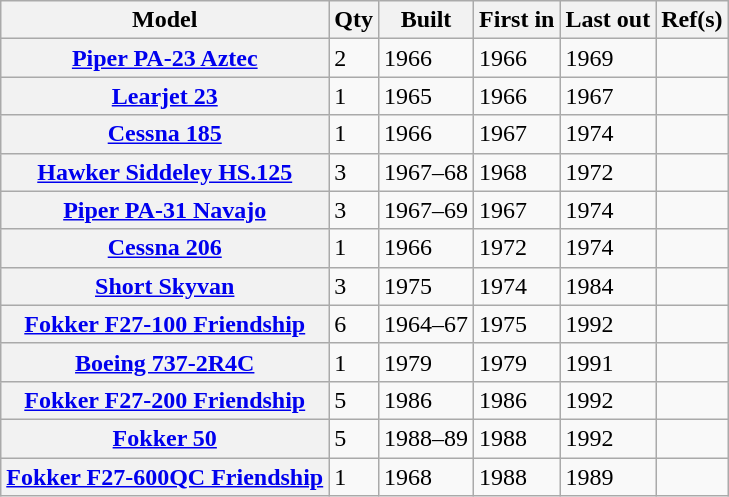<table class="wikitable plainrowheaders sortable">
<tr>
<th scope=col>Model</th>
<th scope=col>Qty</th>
<th scope=col>Built</th>
<th scope=col>First in</th>
<th scope=col>Last out</th>
<th scope=col class=unsortable>Ref(s)</th>
</tr>
<tr>
<th scope=row><a href='#'>Piper PA-23 Aztec</a></th>
<td>2</td>
<td>1966</td>
<td>1966</td>
<td>1969</td>
<td align=center></td>
</tr>
<tr>
<th scope=row><a href='#'>Learjet 23</a></th>
<td>1</td>
<td>1965</td>
<td>1966</td>
<td>1967</td>
<td align=center></td>
</tr>
<tr>
<th scope=row><a href='#'>Cessna 185</a></th>
<td>1</td>
<td>1966</td>
<td>1967</td>
<td>1974</td>
<td align=center></td>
</tr>
<tr>
<th scope=row><a href='#'>Hawker Siddeley HS.125</a></th>
<td>3</td>
<td>1967–68</td>
<td>1968</td>
<td>1972</td>
<td align=center></td>
</tr>
<tr>
<th scope=row><a href='#'>Piper PA-31 Navajo</a></th>
<td>3</td>
<td>1967–69</td>
<td>1967</td>
<td>1974</td>
<td align=center></td>
</tr>
<tr>
<th scope=row><a href='#'>Cessna 206</a></th>
<td>1</td>
<td>1966</td>
<td>1972</td>
<td>1974</td>
<td align=center></td>
</tr>
<tr>
<th scope=row><a href='#'>Short Skyvan</a></th>
<td>3</td>
<td>1975</td>
<td>1974</td>
<td>1984</td>
<td align=center></td>
</tr>
<tr>
<th scope=row><a href='#'>Fokker F27-100 Friendship</a></th>
<td>6</td>
<td>1964–67</td>
<td>1975</td>
<td>1992</td>
<td align=center></td>
</tr>
<tr>
<th scope=row><a href='#'>Boeing 737-2R4C</a></th>
<td>1</td>
<td>1979</td>
<td>1979</td>
<td>1991</td>
<td align=center></td>
</tr>
<tr>
<th scope=row><a href='#'>Fokker F27-200 Friendship</a></th>
<td>5</td>
<td>1986</td>
<td>1986</td>
<td>1992</td>
<td align=center></td>
</tr>
<tr>
<th scope=row><a href='#'>Fokker 50</a></th>
<td>5</td>
<td>1988–89</td>
<td>1988</td>
<td>1992</td>
<td align=center></td>
</tr>
<tr>
<th scope=row><a href='#'>Fokker F27-600QC Friendship</a></th>
<td>1</td>
<td>1968</td>
<td>1988</td>
<td>1989</td>
<td align=center></td>
</tr>
</table>
